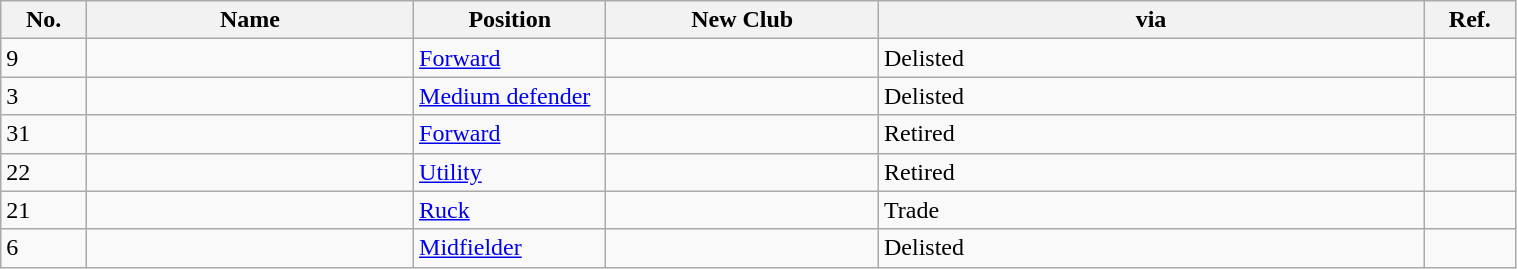<table class="wikitable sortable" style="width:80%;">
<tr>
<th width="1%">No.</th>
<th width="6%">Name</th>
<th width="2%">Position</th>
<th width="5%">New Club</th>
<th width="10%">via</th>
<th width="1%">Ref.</th>
</tr>
<tr>
<td>9</td>
<td></td>
<td><a href='#'>Forward</a></td>
<td></td>
<td>Delisted</td>
<td></td>
</tr>
<tr>
<td>3</td>
<td></td>
<td><a href='#'>Medium defender</a></td>
<td></td>
<td>Delisted</td>
<td></td>
</tr>
<tr>
<td>31</td>
<td></td>
<td><a href='#'>Forward</a></td>
<td></td>
<td>Retired</td>
<td></td>
</tr>
<tr>
<td>22</td>
<td></td>
<td><a href='#'>Utility</a></td>
<td></td>
<td>Retired</td>
<td></td>
</tr>
<tr>
<td>21</td>
<td></td>
<td><a href='#'>Ruck</a></td>
<td></td>
<td>Trade</td>
<td></td>
</tr>
<tr>
<td>6</td>
<td></td>
<td><a href='#'>Midfielder</a></td>
<td></td>
<td>Delisted</td>
<td></td>
</tr>
</table>
